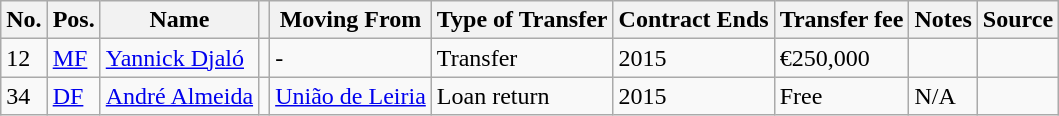<table class="wikitable sortable">
<tr>
<th>No.</th>
<th>Pos.</th>
<th>Name</th>
<th></th>
<th>Moving From</th>
<th>Type of Transfer</th>
<th>Contract Ends</th>
<th>Transfer fee</th>
<th>Notes</th>
<th>Source</th>
</tr>
<tr>
<td>12</td>
<td><a href='#'>MF</a></td>
<td> <a href='#'>Yannick Djaló</a></td>
<td></td>
<td>-</td>
<td>Transfer</td>
<td>2015</td>
<td>€250,000</td>
<td></td>
<td></td>
</tr>
<tr>
<td>34</td>
<td><a href='#'>DF</a></td>
<td> <a href='#'>André Almeida</a></td>
<td></td>
<td> <a href='#'>União de Leiria</a></td>
<td>Loan return</td>
<td>2015</td>
<td>Free</td>
<td>N/A</td>
<td></td>
</tr>
</table>
